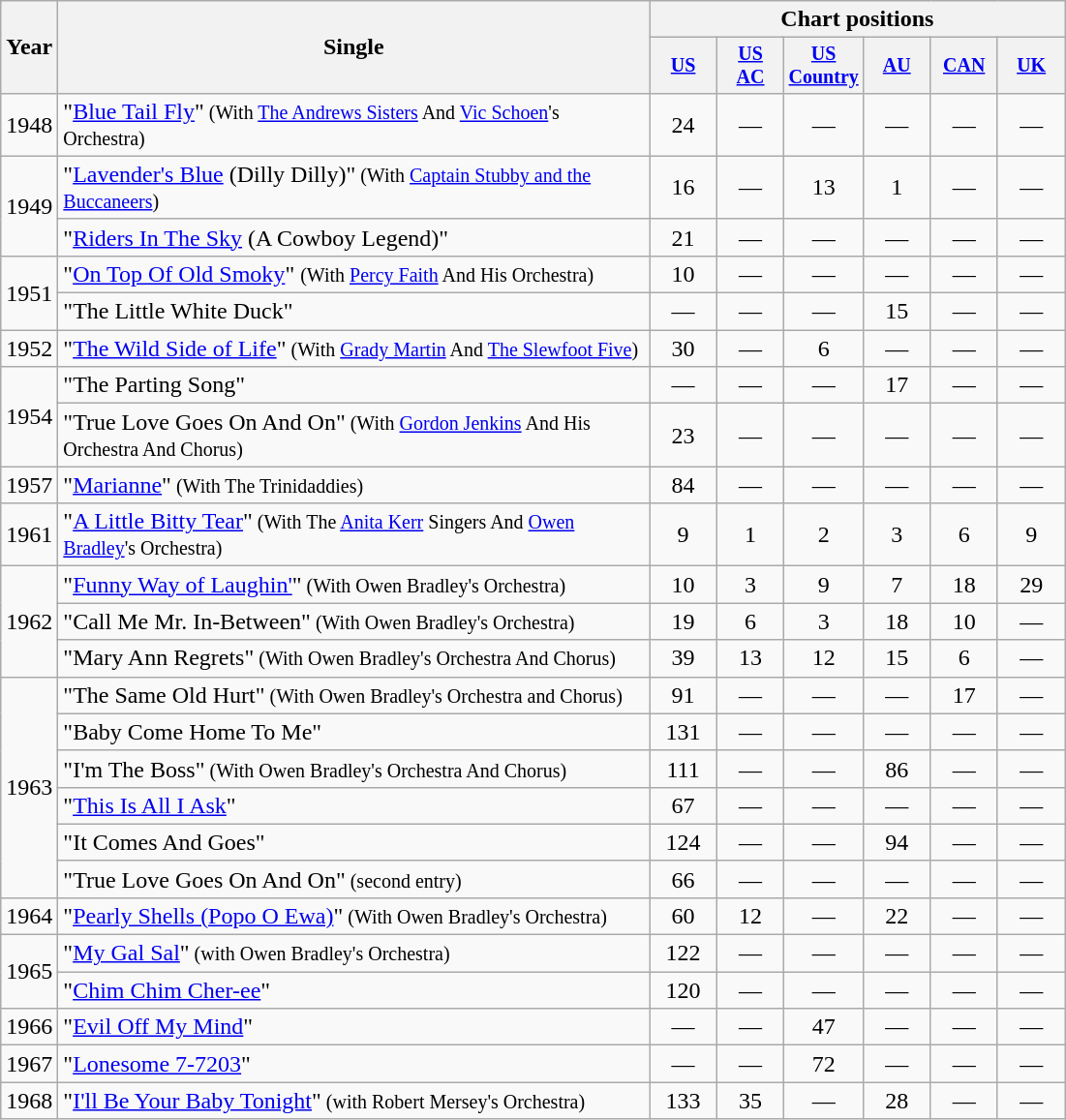<table class="wikitable" style="text-align:center;">
<tr>
<th rowspan="2">Year</th>
<th width="400" rowspan="2">Single</th>
<th colspan="7">Chart positions</th>
</tr>
<tr style="font-size:smaller;">
<th width="40"><a href='#'>US</a><br></th>
<th width="40"><a href='#'>US<br>AC</a></th>
<th width="40"><a href='#'>US Country</a></th>
<th width="40"><a href='#'>AU</a></th>
<th width="40"><a href='#'>CAN</a><br></th>
<th width="40"><a href='#'>UK</a></th>
</tr>
<tr>
<td>1948</td>
<td align="left">"<a href='#'>Blue Tail Fly</a>"<small> (With <a href='#'>The Andrews Sisters</a> And <a href='#'>Vic Schoen</a>'s Orchestra)</small></td>
<td>24</td>
<td>—</td>
<td>—</td>
<td>—</td>
<td>—</td>
<td>—</td>
</tr>
<tr>
<td rowspan="2">1949</td>
<td align="left">"<a href='#'>Lavender's Blue</a> (Dilly Dilly)"<small> (With <a href='#'>Captain Stubby and the Buccaneers</a>)</small></td>
<td>16</td>
<td>—</td>
<td>13</td>
<td>1</td>
<td>—</td>
<td>—</td>
</tr>
<tr>
<td align="left">"<a href='#'>Riders In The Sky</a> (A Cowboy Legend)"</td>
<td>21</td>
<td>—</td>
<td>—</td>
<td>—</td>
<td>—</td>
<td>—</td>
</tr>
<tr>
<td rowspan="2">1951</td>
<td align="left">"<a href='#'>On Top Of Old Smoky</a>" <small>(With <a href='#'>Percy Faith</a> And His Orchestra)</small></td>
<td>10</td>
<td>—</td>
<td>—</td>
<td>—</td>
<td>—</td>
<td>—</td>
</tr>
<tr>
<td align="left">"The Little White Duck"</td>
<td>—</td>
<td>—</td>
<td>—</td>
<td>15</td>
<td>—</td>
<td>—</td>
</tr>
<tr>
<td>1952</td>
<td align="left">"<a href='#'>The Wild Side of Life</a>"<small> (With <a href='#'>Grady Martin</a> And <a href='#'>The Slewfoot Five</a>)</small></td>
<td>30</td>
<td>—</td>
<td>6</td>
<td>—</td>
<td>—</td>
<td>—</td>
</tr>
<tr>
<td rowspan="2">1954</td>
<td align="left">"The Parting Song"</td>
<td>—</td>
<td>—</td>
<td>—</td>
<td>17</td>
<td>—</td>
<td>—</td>
</tr>
<tr>
<td align="left">"True Love Goes On And On"<small> (With <a href='#'>Gordon Jenkins</a> And His Orchestra And Chorus)</small></td>
<td>23</td>
<td>—</td>
<td>—</td>
<td>—</td>
<td>—</td>
<td>—</td>
</tr>
<tr>
<td>1957</td>
<td align="left">"<a href='#'>Marianne</a>"<small> (With The Trinidaddies)</small></td>
<td>84</td>
<td>—</td>
<td>—</td>
<td>—</td>
<td>—</td>
<td>—</td>
</tr>
<tr>
<td>1961</td>
<td align="left">"<a href='#'>A Little Bitty Tear</a>"<small> (With The <a href='#'>Anita Kerr</a> Singers And <a href='#'>Owen Bradley</a>'s Orchestra)</small></td>
<td>9</td>
<td>1</td>
<td>2</td>
<td>3</td>
<td>6</td>
<td>9</td>
</tr>
<tr>
<td rowspan="3">1962</td>
<td align="left">"<a href='#'>Funny Way of Laughin'</a>"<small> (With Owen Bradley's Orchestra)</small></td>
<td>10</td>
<td>3</td>
<td>9</td>
<td>7</td>
<td>18</td>
<td>29</td>
</tr>
<tr>
<td align="left">"Call Me Mr. In-Between"<small> (With Owen Bradley's Orchestra)</small></td>
<td>19</td>
<td>6</td>
<td>3</td>
<td>18</td>
<td>10</td>
<td>—</td>
</tr>
<tr>
<td align="left">"Mary Ann Regrets"<small> (With Owen Bradley's Orchestra And Chorus)</small></td>
<td>39</td>
<td>13</td>
<td>12</td>
<td>15</td>
<td>6</td>
<td>—</td>
</tr>
<tr>
<td rowspan="6">1963</td>
<td align="left">"The Same Old Hurt"<small> (With Owen Bradley's Orchestra and Chorus)</small></td>
<td>91</td>
<td>—</td>
<td>—</td>
<td>—</td>
<td>17</td>
<td>—</td>
</tr>
<tr>
<td align="left">"Baby Come Home To Me"</td>
<td>131</td>
<td>—</td>
<td>—</td>
<td>—</td>
<td>—</td>
<td>—</td>
</tr>
<tr>
<td align="left">"I'm The Boss"<small> (With Owen Bradley's Orchestra And Chorus)</small></td>
<td>111</td>
<td>—</td>
<td>—</td>
<td>86</td>
<td>—</td>
<td>—</td>
</tr>
<tr>
<td align="left">"<a href='#'>This Is All I Ask</a>"</td>
<td>67</td>
<td>—</td>
<td>—</td>
<td>—</td>
<td>—</td>
<td>—</td>
</tr>
<tr>
<td align="left">"It Comes And Goes"</td>
<td>124</td>
<td>—</td>
<td>—</td>
<td>94</td>
<td>—</td>
<td>—</td>
</tr>
<tr>
<td align="left">"True Love Goes On And On"<small> (second entry)</small></td>
<td>66</td>
<td>—</td>
<td>—</td>
<td>—</td>
<td>—</td>
<td>—</td>
</tr>
<tr>
<td>1964</td>
<td align="left">"<a href='#'>Pearly Shells (Popo O Ewa)</a>"<small> (With Owen Bradley's Orchestra)</small></td>
<td>60</td>
<td>12</td>
<td>—</td>
<td>22</td>
<td>—</td>
<td>—</td>
</tr>
<tr>
<td rowspan="2">1965</td>
<td align="left">"<a href='#'>My Gal Sal</a>"<small> (with Owen Bradley's Orchestra)</small></td>
<td>122</td>
<td>—</td>
<td>—</td>
<td>—</td>
<td>—</td>
<td>—</td>
</tr>
<tr>
<td align="left">"<a href='#'>Chim Chim Cher-ee</a>"</td>
<td>120</td>
<td>—</td>
<td>—</td>
<td>—</td>
<td>—</td>
<td>—</td>
</tr>
<tr>
<td>1966</td>
<td align="left">"<a href='#'>Evil Off My Mind</a>"</td>
<td>—</td>
<td>—</td>
<td>47</td>
<td>—</td>
<td>—</td>
<td>—</td>
</tr>
<tr>
<td>1967</td>
<td align="left">"<a href='#'>Lonesome 7-7203</a>"</td>
<td>—</td>
<td>—</td>
<td>72</td>
<td>—</td>
<td>—</td>
<td>—</td>
</tr>
<tr>
<td>1968</td>
<td align="left">"<a href='#'>I'll Be Your Baby Tonight</a>"<small> (with Robert Mersey's Orchestra)</small></td>
<td>133</td>
<td>35</td>
<td>—</td>
<td>28</td>
<td>—</td>
<td>—</td>
</tr>
</table>
